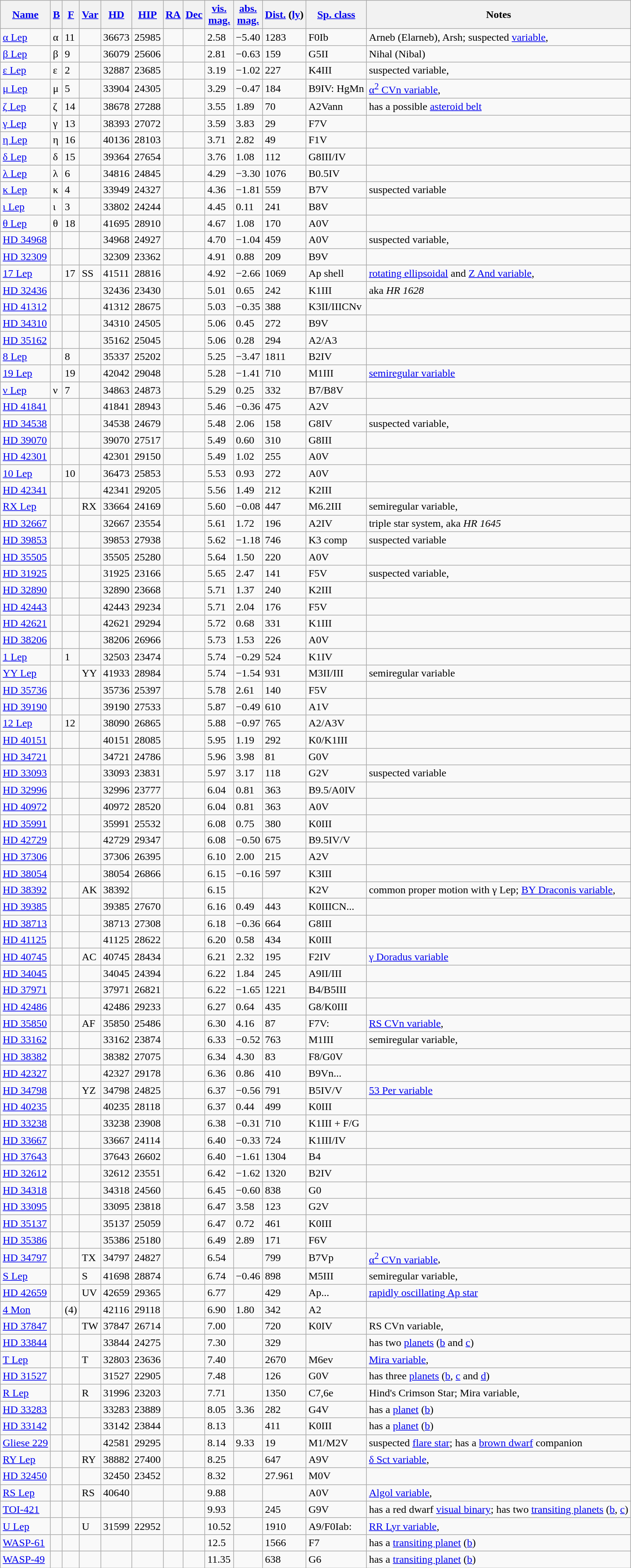<table class="wikitable sortable sticky-header">
<tr>
<th><a href='#'>Name</a></th>
<th><a href='#'>B</a></th>
<th><a href='#'>F</a></th>
<th><a href='#'>Var</a></th>
<th><a href='#'>HD</a></th>
<th><a href='#'>HIP</a></th>
<th><a href='#'>RA</a></th>
<th><a href='#'>Dec</a></th>
<th><a href='#'>vis.<br>mag.</a></th>
<th><a href='#'>abs.<br>mag.</a></th>
<th><a href='#'>Dist.</a> (<a href='#'>ly</a>)</th>
<th><a href='#'>Sp. class</a></th>
<th>Notes</th>
</tr>
<tr>
<td><a href='#'>α Lep</a></td>
<td>α</td>
<td>11</td>
<td></td>
<td>36673</td>
<td>25985</td>
<td></td>
<td></td>
<td>2.58</td>
<td>−5.40</td>
<td>1283</td>
<td>F0Ib</td>
<td style="text-align:left;">Arneb (Elarneb), Arsh; suspected <a href='#'>variable</a>, </td>
</tr>
<tr>
<td><a href='#'>β Lep</a></td>
<td>β</td>
<td>9</td>
<td></td>
<td>36079</td>
<td>25606</td>
<td></td>
<td></td>
<td>2.81</td>
<td>−0.63</td>
<td>159</td>
<td>G5II</td>
<td style="text-align:left;">Nihal (Nibal)</td>
</tr>
<tr>
<td><a href='#'>ε Lep</a></td>
<td>ε</td>
<td>2</td>
<td></td>
<td>32887</td>
<td>23685</td>
<td></td>
<td></td>
<td>3.19</td>
<td>−1.02</td>
<td>227</td>
<td>K4III</td>
<td>suspected variable, </td>
</tr>
<tr>
<td><a href='#'>μ Lep</a></td>
<td>μ</td>
<td>5</td>
<td></td>
<td>33904</td>
<td>24305</td>
<td></td>
<td></td>
<td>3.29</td>
<td>−0.47</td>
<td>184</td>
<td>B9IV: HgMn</td>
<td style="text-align:left;"><a href='#'>α<sup>2</sup> CVn variable</a>, </td>
</tr>
<tr>
<td><a href='#'>ζ Lep</a></td>
<td>ζ</td>
<td>14</td>
<td></td>
<td>38678</td>
<td>27288</td>
<td></td>
<td></td>
<td>3.55</td>
<td>1.89</td>
<td>70</td>
<td>A2Vann</td>
<td style="text-align:left;">has a possible <a href='#'>asteroid belt</a></td>
</tr>
<tr>
<td><a href='#'>γ Lep</a></td>
<td>γ</td>
<td>13</td>
<td></td>
<td>38393</td>
<td>27072</td>
<td></td>
<td></td>
<td>3.59</td>
<td>3.83</td>
<td>29</td>
<td>F7V</td>
<td style="text-align:left;"></td>
</tr>
<tr>
<td><a href='#'>η Lep</a></td>
<td>η</td>
<td>16</td>
<td></td>
<td>40136</td>
<td>28103</td>
<td></td>
<td></td>
<td>3.71</td>
<td>2.82</td>
<td>49</td>
<td>F1V</td>
<td></td>
</tr>
<tr>
<td><a href='#'>δ Lep</a></td>
<td>δ</td>
<td>15</td>
<td></td>
<td>39364</td>
<td>27654</td>
<td></td>
<td></td>
<td>3.76</td>
<td>1.08</td>
<td>112</td>
<td>G8III/IV</td>
<td></td>
</tr>
<tr>
<td><a href='#'>λ Lep</a></td>
<td>λ</td>
<td>6</td>
<td></td>
<td>34816</td>
<td>24845</td>
<td></td>
<td></td>
<td>4.29</td>
<td>−3.30</td>
<td>1076</td>
<td>B0.5IV</td>
<td></td>
</tr>
<tr>
<td><a href='#'>κ Lep</a></td>
<td>κ</td>
<td>4</td>
<td></td>
<td>33949</td>
<td>24327</td>
<td></td>
<td></td>
<td>4.36</td>
<td>−1.81</td>
<td>559</td>
<td>B7V</td>
<td>suspected variable</td>
</tr>
<tr>
<td><a href='#'>ι Lep</a></td>
<td>ι</td>
<td>3</td>
<td></td>
<td>33802</td>
<td>24244</td>
<td></td>
<td></td>
<td>4.45</td>
<td>0.11</td>
<td>241</td>
<td>B8V</td>
<td></td>
</tr>
<tr>
<td><a href='#'>θ Lep</a></td>
<td>θ</td>
<td>18</td>
<td></td>
<td>41695</td>
<td>28910</td>
<td></td>
<td></td>
<td>4.67</td>
<td>1.08</td>
<td>170</td>
<td>A0V</td>
<td></td>
</tr>
<tr>
<td><a href='#'>HD 34968</a></td>
<td></td>
<td></td>
<td></td>
<td>34968</td>
<td>24927</td>
<td></td>
<td></td>
<td>4.70</td>
<td>−1.04</td>
<td>459</td>
<td>A0V</td>
<td>suspected variable, </td>
</tr>
<tr>
<td><a href='#'>HD 32309</a></td>
<td></td>
<td></td>
<td></td>
<td>32309</td>
<td>23362</td>
<td></td>
<td></td>
<td>4.91</td>
<td>0.88</td>
<td>209</td>
<td>B9V</td>
<td></td>
</tr>
<tr>
<td><a href='#'>17 Lep</a></td>
<td></td>
<td>17</td>
<td>SS</td>
<td>41511</td>
<td>28816</td>
<td></td>
<td></td>
<td>4.92</td>
<td>−2.66</td>
<td>1069</td>
<td>Ap shell</td>
<td style="text-align:left;"><a href='#'>rotating ellipsoidal</a> and <a href='#'>Z And variable</a>, </td>
</tr>
<tr>
<td><a href='#'>HD 32436</a></td>
<td></td>
<td></td>
<td></td>
<td>32436</td>
<td>23430</td>
<td></td>
<td></td>
<td>5.01</td>
<td>0.65</td>
<td>242</td>
<td>K1III</td>
<td>aka <em>HR 1628</em></td>
</tr>
<tr>
<td><a href='#'>HD 41312</a></td>
<td></td>
<td></td>
<td></td>
<td>41312</td>
<td>28675</td>
<td></td>
<td></td>
<td>5.03</td>
<td>−0.35</td>
<td>388</td>
<td>K3II/IIICNv</td>
<td></td>
</tr>
<tr>
<td><a href='#'>HD 34310</a></td>
<td></td>
<td></td>
<td></td>
<td>34310</td>
<td>24505</td>
<td></td>
<td></td>
<td>5.06</td>
<td>0.45</td>
<td>272</td>
<td>B9V</td>
<td></td>
</tr>
<tr>
<td><a href='#'>HD 35162</a></td>
<td></td>
<td></td>
<td></td>
<td>35162</td>
<td>25045</td>
<td></td>
<td></td>
<td>5.06</td>
<td>0.28</td>
<td>294</td>
<td>A2/A3</td>
<td></td>
</tr>
<tr>
<td><a href='#'>8 Lep</a></td>
<td></td>
<td>8</td>
<td></td>
<td>35337</td>
<td>25202</td>
<td></td>
<td></td>
<td>5.25</td>
<td>−3.47</td>
<td>1811</td>
<td>B2IV</td>
<td></td>
</tr>
<tr>
<td><a href='#'>19 Lep</a></td>
<td></td>
<td>19</td>
<td></td>
<td>42042</td>
<td>29048</td>
<td></td>
<td></td>
<td>5.28</td>
<td>−1.41</td>
<td>710</td>
<td>M1III</td>
<td><a href='#'>semiregular variable</a></td>
</tr>
<tr>
<td><a href='#'>ν Lep</a></td>
<td>ν</td>
<td>7</td>
<td></td>
<td>34863</td>
<td>24873</td>
<td></td>
<td></td>
<td>5.29</td>
<td>0.25</td>
<td>332</td>
<td>B7/B8V</td>
<td></td>
</tr>
<tr>
<td><a href='#'>HD 41841</a></td>
<td></td>
<td></td>
<td></td>
<td>41841</td>
<td>28943</td>
<td></td>
<td></td>
<td>5.46</td>
<td>−0.36</td>
<td>475</td>
<td>A2V</td>
<td></td>
</tr>
<tr>
<td><a href='#'>HD 34538</a></td>
<td></td>
<td></td>
<td></td>
<td>34538</td>
<td>24679</td>
<td></td>
<td></td>
<td>5.48</td>
<td>2.06</td>
<td>158</td>
<td>G8IV</td>
<td>suspected variable, </td>
</tr>
<tr>
<td><a href='#'>HD 39070</a></td>
<td></td>
<td></td>
<td></td>
<td>39070</td>
<td>27517</td>
<td></td>
<td></td>
<td>5.49</td>
<td>0.60</td>
<td>310</td>
<td>G8III</td>
<td></td>
</tr>
<tr>
<td><a href='#'>HD 42301</a></td>
<td></td>
<td></td>
<td></td>
<td>42301</td>
<td>29150</td>
<td></td>
<td></td>
<td>5.49</td>
<td>1.02</td>
<td>255</td>
<td>A0V</td>
<td></td>
</tr>
<tr>
<td><a href='#'>10 Lep</a></td>
<td></td>
<td>10</td>
<td></td>
<td>36473</td>
<td>25853</td>
<td></td>
<td></td>
<td>5.53</td>
<td>0.93</td>
<td>272</td>
<td>A0V</td>
<td></td>
</tr>
<tr>
<td><a href='#'>HD 42341</a></td>
<td></td>
<td></td>
<td></td>
<td>42341</td>
<td>29205</td>
<td></td>
<td></td>
<td>5.56</td>
<td>1.49</td>
<td>212</td>
<td>K2III</td>
<td></td>
</tr>
<tr>
<td><a href='#'>RX Lep</a></td>
<td></td>
<td></td>
<td>RX</td>
<td>33664</td>
<td>24169</td>
<td></td>
<td></td>
<td>5.60</td>
<td>−0.08</td>
<td>447</td>
<td>M6.2III</td>
<td>semiregular variable, </td>
</tr>
<tr>
<td><a href='#'>HD 32667</a></td>
<td></td>
<td></td>
<td></td>
<td>32667</td>
<td>23554</td>
<td></td>
<td></td>
<td>5.61</td>
<td>1.72</td>
<td>196</td>
<td>A2IV</td>
<td>triple star system, aka <em>HR 1645</em></td>
</tr>
<tr>
<td><a href='#'>HD 39853</a></td>
<td></td>
<td></td>
<td></td>
<td>39853</td>
<td>27938</td>
<td></td>
<td></td>
<td>5.62</td>
<td>−1.18</td>
<td>746</td>
<td>K3 comp</td>
<td>suspected variable</td>
</tr>
<tr>
<td><a href='#'>HD 35505</a></td>
<td></td>
<td></td>
<td></td>
<td>35505</td>
<td>25280</td>
<td></td>
<td></td>
<td>5.64</td>
<td>1.50</td>
<td>220</td>
<td>A0V</td>
<td></td>
</tr>
<tr>
<td><a href='#'>HD 31925</a></td>
<td></td>
<td></td>
<td></td>
<td>31925</td>
<td>23166</td>
<td></td>
<td></td>
<td>5.65</td>
<td>2.47</td>
<td>141</td>
<td>F5V</td>
<td>suspected variable, </td>
</tr>
<tr>
<td><a href='#'>HD 32890</a></td>
<td></td>
<td></td>
<td></td>
<td>32890</td>
<td>23668</td>
<td></td>
<td></td>
<td>5.71</td>
<td>1.37</td>
<td>240</td>
<td>K2III</td>
<td></td>
</tr>
<tr>
<td><a href='#'>HD 42443</a></td>
<td></td>
<td></td>
<td></td>
<td>42443</td>
<td>29234</td>
<td></td>
<td></td>
<td>5.71</td>
<td>2.04</td>
<td>176</td>
<td>F5V</td>
<td></td>
</tr>
<tr>
<td><a href='#'>HD 42621</a></td>
<td></td>
<td></td>
<td></td>
<td>42621</td>
<td>29294</td>
<td></td>
<td></td>
<td>5.72</td>
<td>0.68</td>
<td>331</td>
<td>K1III</td>
<td></td>
</tr>
<tr>
<td><a href='#'>HD 38206</a></td>
<td></td>
<td></td>
<td></td>
<td>38206</td>
<td>26966</td>
<td></td>
<td></td>
<td>5.73</td>
<td>1.53</td>
<td>226</td>
<td>A0V</td>
<td></td>
</tr>
<tr>
<td><a href='#'>1 Lep</a></td>
<td></td>
<td>1</td>
<td></td>
<td>32503</td>
<td>23474</td>
<td></td>
<td></td>
<td>5.74</td>
<td>−0.29</td>
<td>524</td>
<td>K1IV</td>
<td></td>
</tr>
<tr>
<td><a href='#'>YY Lep</a></td>
<td></td>
<td></td>
<td>YY</td>
<td>41933</td>
<td>28984</td>
<td></td>
<td></td>
<td>5.74</td>
<td>−1.54</td>
<td>931</td>
<td>M3II/III</td>
<td>semiregular variable</td>
</tr>
<tr>
<td><a href='#'>HD 35736</a></td>
<td></td>
<td></td>
<td></td>
<td>35736</td>
<td>25397</td>
<td></td>
<td></td>
<td>5.78</td>
<td>2.61</td>
<td>140</td>
<td>F5V</td>
<td></td>
</tr>
<tr>
<td><a href='#'>HD 39190</a></td>
<td></td>
<td></td>
<td></td>
<td>39190</td>
<td>27533</td>
<td></td>
<td></td>
<td>5.87</td>
<td>−0.49</td>
<td>610</td>
<td>A1V</td>
<td></td>
</tr>
<tr>
<td><a href='#'>12 Lep</a></td>
<td></td>
<td>12</td>
<td></td>
<td>38090</td>
<td>26865</td>
<td></td>
<td></td>
<td>5.88</td>
<td>−0.97</td>
<td>765</td>
<td>A2/A3V</td>
<td></td>
</tr>
<tr>
<td><a href='#'>HD 40151</a></td>
<td></td>
<td></td>
<td></td>
<td>40151</td>
<td>28085</td>
<td></td>
<td></td>
<td>5.95</td>
<td>1.19</td>
<td>292</td>
<td>K0/K1III</td>
<td></td>
</tr>
<tr>
<td><a href='#'>HD 34721</a></td>
<td></td>
<td></td>
<td></td>
<td>34721</td>
<td>24786</td>
<td></td>
<td></td>
<td>5.96</td>
<td>3.98</td>
<td>81</td>
<td>G0V</td>
<td></td>
</tr>
<tr>
<td><a href='#'>HD 33093</a></td>
<td></td>
<td></td>
<td></td>
<td>33093</td>
<td>23831</td>
<td></td>
<td></td>
<td>5.97</td>
<td>3.17</td>
<td>118</td>
<td>G2V</td>
<td>suspected variable</td>
</tr>
<tr>
<td><a href='#'>HD 32996</a></td>
<td></td>
<td></td>
<td></td>
<td>32996</td>
<td>23777</td>
<td></td>
<td></td>
<td>6.04</td>
<td>0.81</td>
<td>363</td>
<td>B9.5/A0IV</td>
<td></td>
</tr>
<tr>
<td><a href='#'>HD 40972</a></td>
<td></td>
<td></td>
<td></td>
<td>40972</td>
<td>28520</td>
<td></td>
<td></td>
<td>6.04</td>
<td>0.81</td>
<td>363</td>
<td>A0V</td>
<td></td>
</tr>
<tr>
<td><a href='#'>HD 35991</a></td>
<td></td>
<td></td>
<td></td>
<td>35991</td>
<td>25532</td>
<td></td>
<td></td>
<td>6.08</td>
<td>0.75</td>
<td>380</td>
<td>K0III</td>
<td></td>
</tr>
<tr>
<td><a href='#'>HD 42729</a></td>
<td></td>
<td></td>
<td></td>
<td>42729</td>
<td>29347</td>
<td></td>
<td></td>
<td>6.08</td>
<td>−0.50</td>
<td>675</td>
<td>B9.5IV/V</td>
<td></td>
</tr>
<tr>
<td><a href='#'>HD 37306</a></td>
<td></td>
<td></td>
<td></td>
<td>37306</td>
<td>26395</td>
<td></td>
<td></td>
<td>6.10</td>
<td>2.00</td>
<td>215</td>
<td>A2V</td>
<td></td>
</tr>
<tr>
<td><a href='#'>HD 38054</a></td>
<td></td>
<td></td>
<td></td>
<td>38054</td>
<td>26866</td>
<td></td>
<td></td>
<td>6.15</td>
<td>−0.16</td>
<td>597</td>
<td>K3III</td>
<td></td>
</tr>
<tr>
<td><a href='#'>HD 38392</a></td>
<td></td>
<td></td>
<td>AK</td>
<td>38392</td>
<td></td>
<td></td>
<td></td>
<td>6.15</td>
<td></td>
<td></td>
<td>K2V</td>
<td style="text-align:left;">common proper motion with γ Lep; <a href='#'>BY Draconis variable</a>, </td>
</tr>
<tr>
<td><a href='#'>HD 39385</a></td>
<td></td>
<td></td>
<td></td>
<td>39385</td>
<td>27670</td>
<td></td>
<td></td>
<td>6.16</td>
<td>0.49</td>
<td>443</td>
<td>K0IIICN...</td>
<td></td>
</tr>
<tr>
<td><a href='#'>HD 38713</a></td>
<td></td>
<td></td>
<td></td>
<td>38713</td>
<td>27308</td>
<td></td>
<td></td>
<td>6.18</td>
<td>−0.36</td>
<td>664</td>
<td>G8III</td>
<td></td>
</tr>
<tr>
<td><a href='#'>HD 41125</a></td>
<td></td>
<td></td>
<td></td>
<td>41125</td>
<td>28622</td>
<td></td>
<td></td>
<td>6.20</td>
<td>0.58</td>
<td>434</td>
<td>K0III</td>
<td></td>
</tr>
<tr>
<td><a href='#'>HD 40745</a></td>
<td></td>
<td></td>
<td>AC</td>
<td>40745</td>
<td>28434</td>
<td></td>
<td></td>
<td>6.21</td>
<td>2.32</td>
<td>195</td>
<td>F2IV</td>
<td><a href='#'>γ Doradus variable</a></td>
</tr>
<tr>
<td><a href='#'>HD 34045</a></td>
<td></td>
<td></td>
<td></td>
<td>34045</td>
<td>24394</td>
<td></td>
<td></td>
<td>6.22</td>
<td>1.84</td>
<td>245</td>
<td>A9II/III</td>
<td></td>
</tr>
<tr>
<td><a href='#'>HD 37971</a></td>
<td></td>
<td></td>
<td></td>
<td>37971</td>
<td>26821</td>
<td></td>
<td></td>
<td>6.22</td>
<td>−1.65</td>
<td>1221</td>
<td>B4/B5III</td>
<td></td>
</tr>
<tr>
<td><a href='#'>HD 42486</a></td>
<td></td>
<td></td>
<td></td>
<td>42486</td>
<td>29233</td>
<td></td>
<td></td>
<td>6.27</td>
<td>0.64</td>
<td>435</td>
<td>G8/K0III</td>
<td></td>
</tr>
<tr>
<td><a href='#'>HD 35850</a></td>
<td></td>
<td></td>
<td>AF</td>
<td>35850</td>
<td>25486</td>
<td></td>
<td></td>
<td>6.30</td>
<td>4.16</td>
<td>87</td>
<td>F7V:</td>
<td style="text-align:left;"><a href='#'>RS CVn variable</a>, </td>
</tr>
<tr>
<td><a href='#'>HD 33162</a></td>
<td></td>
<td></td>
<td></td>
<td>33162</td>
<td>23874</td>
<td></td>
<td></td>
<td>6.33</td>
<td>−0.52</td>
<td>763</td>
<td>M1III</td>
<td>semiregular variable, </td>
</tr>
<tr>
<td><a href='#'>HD 38382</a></td>
<td></td>
<td></td>
<td></td>
<td>38382</td>
<td>27075</td>
<td></td>
<td></td>
<td>6.34</td>
<td>4.30</td>
<td>83</td>
<td>F8/G0V</td>
<td></td>
</tr>
<tr>
<td><a href='#'>HD 42327</a></td>
<td></td>
<td></td>
<td></td>
<td>42327</td>
<td>29178</td>
<td></td>
<td></td>
<td>6.36</td>
<td>0.86</td>
<td>410</td>
<td>B9Vn...</td>
<td></td>
</tr>
<tr>
<td><a href='#'>HD 34798</a></td>
<td></td>
<td></td>
<td>YZ</td>
<td>34798</td>
<td>24825</td>
<td></td>
<td></td>
<td>6.37</td>
<td>−0.56</td>
<td>791</td>
<td>B5IV/V</td>
<td><a href='#'>53 Per variable</a></td>
</tr>
<tr>
<td><a href='#'>HD 40235</a></td>
<td></td>
<td></td>
<td></td>
<td>40235</td>
<td>28118</td>
<td></td>
<td></td>
<td>6.37</td>
<td>0.44</td>
<td>499</td>
<td>K0III</td>
<td></td>
</tr>
<tr>
<td><a href='#'>HD 33238</a></td>
<td></td>
<td></td>
<td></td>
<td>33238</td>
<td>23908</td>
<td></td>
<td></td>
<td>6.38</td>
<td>−0.31</td>
<td>710</td>
<td>K1III + F/G</td>
<td></td>
</tr>
<tr>
<td><a href='#'>HD 33667</a></td>
<td></td>
<td></td>
<td></td>
<td>33667</td>
<td>24114</td>
<td></td>
<td></td>
<td>6.40</td>
<td>−0.33</td>
<td>724</td>
<td>K1III/IV</td>
<td></td>
</tr>
<tr>
<td><a href='#'>HD 37643</a></td>
<td></td>
<td></td>
<td></td>
<td>37643</td>
<td>26602</td>
<td></td>
<td></td>
<td>6.40</td>
<td>−1.61</td>
<td>1304</td>
<td>B4</td>
<td></td>
</tr>
<tr>
<td><a href='#'>HD 32612</a></td>
<td></td>
<td></td>
<td></td>
<td>32612</td>
<td>23551</td>
<td></td>
<td></td>
<td>6.42</td>
<td>−1.62</td>
<td>1320</td>
<td>B2IV</td>
<td></td>
</tr>
<tr>
<td><a href='#'>HD 34318</a></td>
<td></td>
<td></td>
<td></td>
<td>34318</td>
<td>24560</td>
<td></td>
<td></td>
<td>6.45</td>
<td>−0.60</td>
<td>838</td>
<td>G0</td>
<td></td>
</tr>
<tr>
<td><a href='#'>HD 33095</a></td>
<td></td>
<td></td>
<td></td>
<td>33095</td>
<td>23818</td>
<td></td>
<td></td>
<td>6.47</td>
<td>3.58</td>
<td>123</td>
<td>G2V</td>
<td></td>
</tr>
<tr>
<td><a href='#'>HD 35137</a></td>
<td></td>
<td></td>
<td></td>
<td>35137</td>
<td>25059</td>
<td></td>
<td></td>
<td>6.47</td>
<td>0.72</td>
<td>461</td>
<td>K0III</td>
<td></td>
</tr>
<tr>
<td><a href='#'>HD 35386</a></td>
<td></td>
<td></td>
<td></td>
<td>35386</td>
<td>25180</td>
<td></td>
<td></td>
<td>6.49</td>
<td>2.89</td>
<td>171</td>
<td>F6V</td>
<td></td>
</tr>
<tr>
<td><a href='#'>HD 34797</a></td>
<td></td>
<td></td>
<td>TX</td>
<td>34797</td>
<td>24827</td>
<td></td>
<td></td>
<td>6.54</td>
<td></td>
<td>799</td>
<td>B7Vp</td>
<td><a href='#'>α<sup>2</sup> CVn variable</a>, </td>
</tr>
<tr>
<td><a href='#'>S Lep</a></td>
<td></td>
<td></td>
<td>S</td>
<td>41698</td>
<td>28874</td>
<td></td>
<td></td>
<td>6.74</td>
<td>−0.46</td>
<td>898</td>
<td>M5III</td>
<td>semiregular variable, </td>
</tr>
<tr>
<td><a href='#'>HD 42659</a></td>
<td></td>
<td></td>
<td>UV</td>
<td>42659</td>
<td>29365</td>
<td></td>
<td></td>
<td>6.77</td>
<td></td>
<td>429</td>
<td>Ap...</td>
<td><a href='#'>rapidly oscillating Ap star</a></td>
</tr>
<tr>
<td><a href='#'>4 Mon</a></td>
<td></td>
<td>(4)</td>
<td></td>
<td>42116</td>
<td>29118</td>
<td></td>
<td></td>
<td>6.90</td>
<td>1.80</td>
<td>342</td>
<td>A2</td>
<td></td>
</tr>
<tr>
<td><a href='#'>HD 37847</a></td>
<td></td>
<td></td>
<td>TW</td>
<td>37847</td>
<td>26714</td>
<td></td>
<td></td>
<td>7.00</td>
<td></td>
<td>720</td>
<td>K0IV</td>
<td>RS CVn variable, </td>
</tr>
<tr>
<td><a href='#'>HD 33844</a></td>
<td></td>
<td></td>
<td></td>
<td>33844</td>
<td>24275</td>
<td></td>
<td></td>
<td>7.30</td>
<td></td>
<td>329</td>
<td></td>
<td style="text-align:left;">has two <a href='#'>planets</a> (<a href='#'>b</a> and <a href='#'>c</a>)</td>
</tr>
<tr>
<td><a href='#'>T Lep</a></td>
<td></td>
<td></td>
<td>T</td>
<td>32803</td>
<td>23636</td>
<td></td>
<td></td>
<td>7.40</td>
<td></td>
<td>2670</td>
<td>M6ev</td>
<td><a href='#'>Mira variable</a>, </td>
</tr>
<tr>
<td><a href='#'>HD 31527</a></td>
<td></td>
<td></td>
<td></td>
<td>31527</td>
<td>22905</td>
<td></td>
<td></td>
<td>7.48</td>
<td></td>
<td>126</td>
<td>G0V</td>
<td style="text-align:left;">has three <a href='#'>planets</a> (<a href='#'>b</a>, <a href='#'>c</a> and <a href='#'>d</a>)</td>
</tr>
<tr>
<td><a href='#'>R Lep</a></td>
<td></td>
<td></td>
<td>R</td>
<td>31996</td>
<td>23203</td>
<td></td>
<td></td>
<td>7.71</td>
<td></td>
<td>1350</td>
<td>C7,6e</td>
<td>Hind's Crimson Star; Mira variable, </td>
</tr>
<tr>
<td><a href='#'>HD 33283</a></td>
<td></td>
<td></td>
<td></td>
<td>33283</td>
<td>23889</td>
<td></td>
<td></td>
<td>8.05</td>
<td>3.36</td>
<td>282</td>
<td>G4V</td>
<td style="text-align:left;">has a <a href='#'>planet</a> (<a href='#'>b</a>)</td>
</tr>
<tr>
<td><a href='#'>HD 33142</a></td>
<td></td>
<td></td>
<td></td>
<td>33142</td>
<td>23844</td>
<td></td>
<td></td>
<td>8.13</td>
<td></td>
<td>411</td>
<td>K0III</td>
<td style="text-align:left;">has a <a href='#'>planet</a> (<a href='#'>b</a>)</td>
</tr>
<tr>
<td><a href='#'>Gliese 229</a></td>
<td></td>
<td></td>
<td></td>
<td>42581</td>
<td>29295</td>
<td></td>
<td></td>
<td>8.14</td>
<td>9.33</td>
<td>19</td>
<td>M1/M2V</td>
<td style="text-align:left;">suspected <a href='#'>flare star</a>; has a <a href='#'>brown dwarf</a> companion</td>
</tr>
<tr>
<td><a href='#'>RY Lep</a></td>
<td></td>
<td></td>
<td>RY</td>
<td>38882</td>
<td>27400</td>
<td></td>
<td></td>
<td>8.25</td>
<td></td>
<td>647</td>
<td>A9V</td>
<td><a href='#'>δ Sct variable</a>, </td>
</tr>
<tr>
<td><a href='#'>HD 32450</a></td>
<td></td>
<td></td>
<td></td>
<td>32450</td>
<td>23452</td>
<td></td>
<td></td>
<td>8.32</td>
<td></td>
<td>27.961</td>
<td>M0V</td>
<td></td>
</tr>
<tr>
<td><a href='#'>RS Lep</a></td>
<td></td>
<td></td>
<td>RS</td>
<td>40640</td>
<td></td>
<td></td>
<td></td>
<td>9.88</td>
<td></td>
<td></td>
<td>A0V</td>
<td><a href='#'>Algol variable</a>, </td>
</tr>
<tr>
<td><a href='#'>TOI-421</a></td>
<td></td>
<td></td>
<td></td>
<td></td>
<td></td>
<td></td>
<td></td>
<td>9.93</td>
<td></td>
<td>245</td>
<td>G9V</td>
<td>has a red dwarf <a href='#'>visual binary</a>; has two <a href='#'>transiting planets</a> (<a href='#'>b</a>, <a href='#'>c</a>)</td>
</tr>
<tr>
<td><a href='#'>U Lep</a></td>
<td></td>
<td></td>
<td>U</td>
<td>31599</td>
<td>22952</td>
<td></td>
<td></td>
<td>10.52</td>
<td></td>
<td>1910</td>
<td>A9/F0Iab:</td>
<td><a href='#'>RR Lyr variable</a>, </td>
</tr>
<tr>
<td><a href='#'>WASP-61</a></td>
<td></td>
<td></td>
<td></td>
<td></td>
<td></td>
<td></td>
<td></td>
<td>12.5</td>
<td></td>
<td>1566</td>
<td>F7</td>
<td style="text-align:left;">has a <a href='#'>transiting planet</a> (<a href='#'>b</a>)</td>
</tr>
<tr>
<td><a href='#'>WASP-49</a></td>
<td></td>
<td></td>
<td></td>
<td></td>
<td></td>
<td></td>
<td></td>
<td>11.35</td>
<td></td>
<td>638</td>
<td>G6</td>
<td style="text-align:left;">has a <a href='#'>transiting planet</a> (<a href='#'>b</a>)<br></td>
</tr>
</table>
